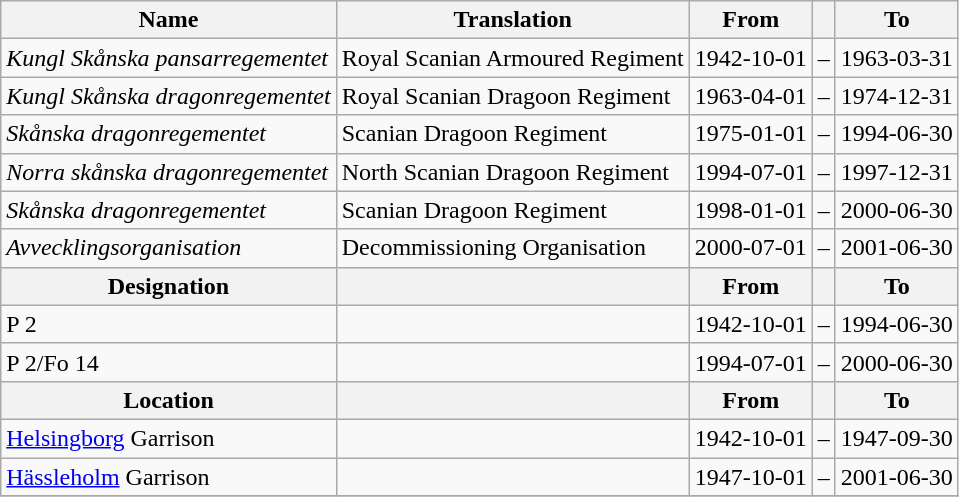<table class="wikitable">
<tr>
<th style="font-weight:bold;">Name</th>
<th style="font-weight:bold;">Translation</th>
<th style="text-align: center; font-weight:bold;">From</th>
<th></th>
<th style="text-align: center; font-weight:bold;">To</th>
</tr>
<tr>
<td style="font-style:italic;">Kungl Skånska pansarregementet</td>
<td>Royal Scanian Armoured Regiment</td>
<td>1942-10-01</td>
<td>–</td>
<td>1963-03-31</td>
</tr>
<tr>
<td style="font-style:italic;">Kungl Skånska dragonregementet</td>
<td>Royal Scanian Dragoon Regiment</td>
<td>1963-04-01</td>
<td>–</td>
<td>1974-12-31</td>
</tr>
<tr>
<td style="font-style:italic;">Skånska dragonregementet</td>
<td>Scanian Dragoon Regiment</td>
<td>1975-01-01</td>
<td>–</td>
<td>1994-06-30</td>
</tr>
<tr>
<td style="font-style:italic;">Norra skånska dragonregementet</td>
<td>North Scanian Dragoon Regiment</td>
<td>1994-07-01</td>
<td>–</td>
<td>1997-12-31</td>
</tr>
<tr>
<td style="font-style:italic;">Skånska dragonregementet</td>
<td>Scanian Dragoon Regiment</td>
<td>1998-01-01</td>
<td>–</td>
<td>2000-06-30</td>
</tr>
<tr>
<td style="font-style:italic;">Avvecklingsorganisation</td>
<td>Decommissioning Organisation</td>
<td>2000-07-01</td>
<td>–</td>
<td>2001-06-30</td>
</tr>
<tr>
<th style="font-weight:bold;">Designation</th>
<th style="font-weight:bold;"></th>
<th style="text-align: center; font-weight:bold;">From</th>
<th></th>
<th style="text-align: center; font-weight:bold;">To</th>
</tr>
<tr>
<td>P 2</td>
<td></td>
<td style="text-align: center;">1942-10-01</td>
<td style="text-align: center;">–</td>
<td style="text-align: center;">1994-06-30</td>
</tr>
<tr>
<td>P 2/Fo 14</td>
<td></td>
<td style="text-align: center;">1994-07-01</td>
<td style="text-align: center;">–</td>
<td style="text-align: center;">2000-06-30</td>
</tr>
<tr>
<th style="font-weight:bold;">Location</th>
<th style="font-weight:bold;"></th>
<th style="text-align: center; font-weight:bold;">From</th>
<th></th>
<th style="text-align: center; font-weight:bold;">To</th>
</tr>
<tr>
<td><a href='#'>Helsingborg</a> Garrison</td>
<td></td>
<td style="text-align: center;">1942-10-01</td>
<td style="text-align: center;">–</td>
<td style="text-align: center;">1947-09-30</td>
</tr>
<tr>
<td><a href='#'>Hässleholm</a> Garrison</td>
<td></td>
<td style="text-align: center;">1947-10-01</td>
<td style="text-align: center;">–</td>
<td style="text-align: center;">2001-06-30</td>
</tr>
<tr>
</tr>
</table>
